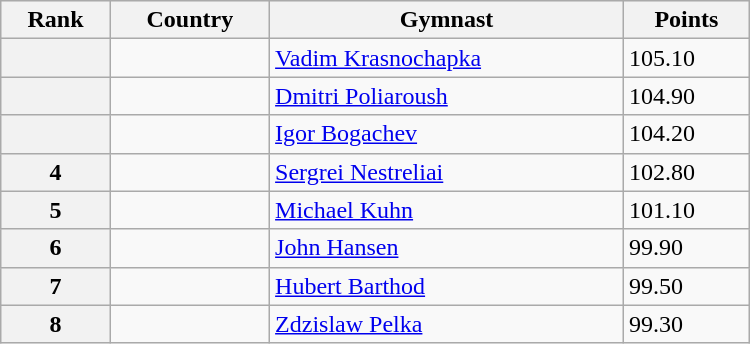<table class="wikitable" width=500>
<tr bgcolor="#efefef">
<th>Rank</th>
<th>Country</th>
<th>Gymnast</th>
<th>Points</th>
</tr>
<tr>
<th></th>
<td></td>
<td><a href='#'>Vadim Krasnochapka</a></td>
<td>105.10</td>
</tr>
<tr>
<th></th>
<td></td>
<td><a href='#'>Dmitri Poliaroush</a></td>
<td>104.90</td>
</tr>
<tr>
<th></th>
<td></td>
<td><a href='#'>Igor Bogachev</a></td>
<td>104.20</td>
</tr>
<tr>
<th>4</th>
<td></td>
<td><a href='#'>Sergrei Nestreliai</a></td>
<td>102.80</td>
</tr>
<tr>
<th>5</th>
<td></td>
<td><a href='#'>Michael Kuhn</a></td>
<td>101.10</td>
</tr>
<tr>
<th>6</th>
<td></td>
<td><a href='#'>John Hansen</a></td>
<td>99.90</td>
</tr>
<tr>
<th>7</th>
<td></td>
<td><a href='#'>Hubert Barthod</a></td>
<td>99.50</td>
</tr>
<tr>
<th>8</th>
<td></td>
<td><a href='#'>Zdzislaw Pelka</a></td>
<td>99.30</td>
</tr>
</table>
